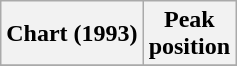<table class="wikitable plainrowheaders" style="text-align:center">
<tr>
<th scope="col">Chart (1993)</th>
<th scope="col">Peak<br>position</th>
</tr>
<tr>
</tr>
</table>
